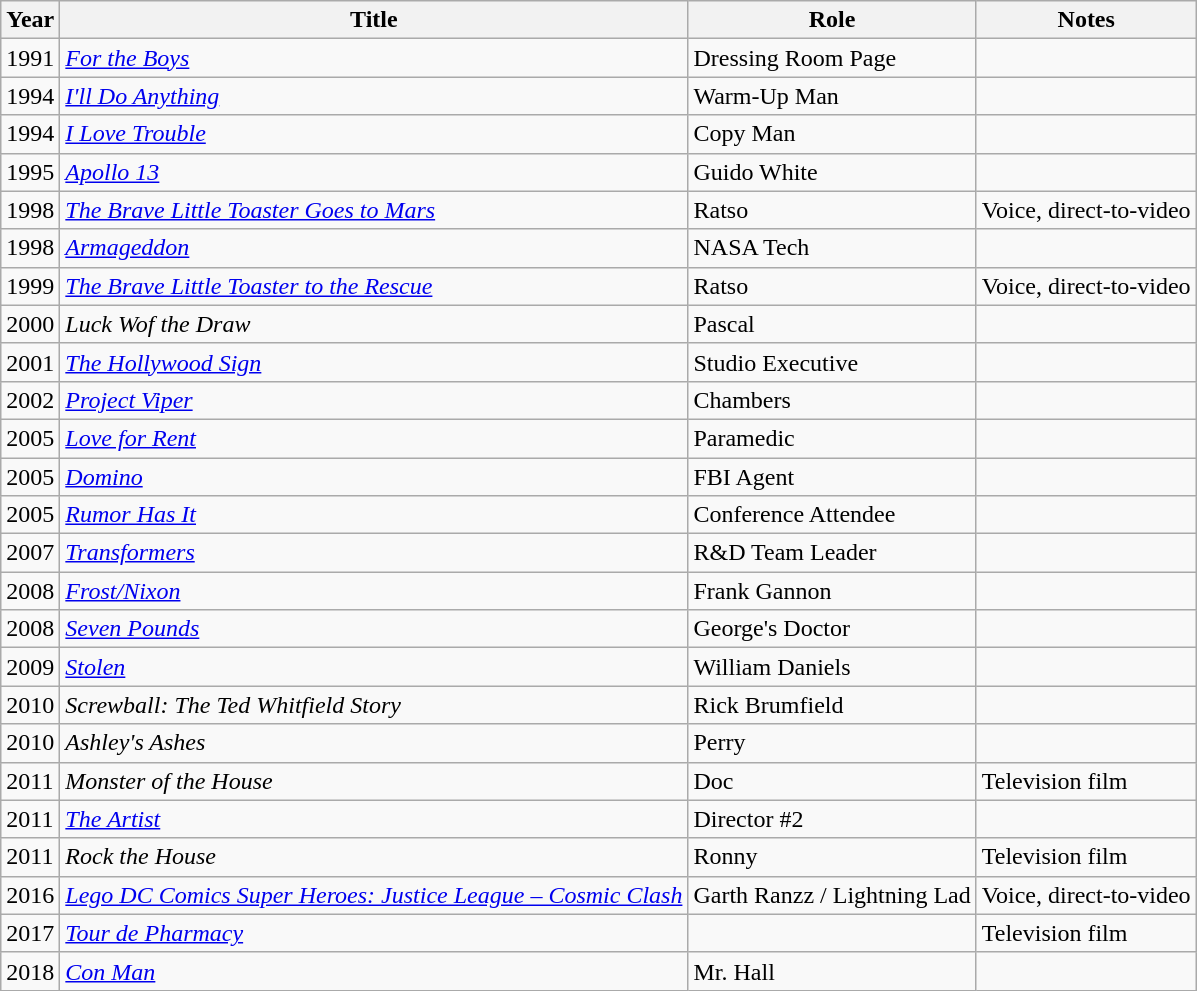<table class="wikitable sortable plainrowheaders">
<tr>
<th scope="col">Year</th>
<th scope="col">Title</th>
<th scope="col">Role</th>
<th scope="col">Notes</th>
</tr>
<tr>
<td>1991</td>
<td><em><a href='#'>For the Boys</a></em></td>
<td>Dressing Room Page</td>
<td></td>
</tr>
<tr>
<td>1994</td>
<td><em><a href='#'>I'll Do Anything</a></em></td>
<td>Warm-Up Man</td>
<td></td>
</tr>
<tr>
<td>1994</td>
<td><em><a href='#'>I Love Trouble</a></em></td>
<td>Copy Man</td>
<td></td>
</tr>
<tr>
<td>1995</td>
<td><em><a href='#'>Apollo 13</a></em></td>
<td>Guido White</td>
<td></td>
</tr>
<tr>
<td>1998</td>
<td><em><a href='#'>The Brave Little Toaster Goes to Mars</a></em></td>
<td>Ratso</td>
<td>Voice, direct-to-video</td>
</tr>
<tr>
<td>1998</td>
<td><em><a href='#'>Armageddon</a></em></td>
<td>NASA Tech</td>
<td></td>
</tr>
<tr>
<td>1999</td>
<td><em><a href='#'>The Brave Little Toaster to the Rescue</a></em></td>
<td>Ratso</td>
<td>Voice, direct-to-video</td>
</tr>
<tr>
<td>2000</td>
<td><em>Luck Wof the Draw</em></td>
<td>Pascal</td>
<td></td>
</tr>
<tr>
<td>2001</td>
<td><em><a href='#'>The Hollywood Sign</a></em></td>
<td>Studio Executive</td>
<td></td>
</tr>
<tr>
<td>2002</td>
<td><em><a href='#'>Project Viper</a></em></td>
<td>Chambers</td>
<td></td>
</tr>
<tr>
<td>2005</td>
<td><em><a href='#'>Love for Rent</a></em></td>
<td>Paramedic</td>
<td></td>
</tr>
<tr>
<td>2005</td>
<td><em><a href='#'>Domino</a></em></td>
<td>FBI Agent</td>
<td></td>
</tr>
<tr>
<td>2005</td>
<td><em><a href='#'>Rumor Has It</a></em></td>
<td>Conference Attendee</td>
<td></td>
</tr>
<tr>
<td>2007</td>
<td><em><a href='#'>Transformers</a></em></td>
<td>R&D Team Leader</td>
<td></td>
</tr>
<tr>
<td>2008</td>
<td><em><a href='#'>Frost/Nixon</a></em></td>
<td>Frank Gannon</td>
<td></td>
</tr>
<tr>
<td>2008</td>
<td><em><a href='#'>Seven Pounds</a></em></td>
<td>George's Doctor</td>
<td></td>
</tr>
<tr>
<td>2009</td>
<td><em><a href='#'>Stolen</a></em></td>
<td>William Daniels</td>
<td></td>
</tr>
<tr>
<td>2010</td>
<td><em>Screwball: The Ted Whitfield Story</em></td>
<td>Rick Brumfield</td>
<td></td>
</tr>
<tr>
<td>2010</td>
<td><em>Ashley's Ashes</em></td>
<td>Perry</td>
<td></td>
</tr>
<tr>
<td>2011</td>
<td><em>Monster of the House</em></td>
<td>Doc</td>
<td>Television film</td>
</tr>
<tr>
<td>2011</td>
<td><em><a href='#'>The Artist</a></em></td>
<td>Director #2</td>
<td></td>
</tr>
<tr>
<td>2011</td>
<td><em>Rock the House</em></td>
<td>Ronny</td>
<td>Television film</td>
</tr>
<tr>
<td>2016</td>
<td><em><a href='#'>Lego DC Comics Super Heroes: Justice League – Cosmic Clash</a></em></td>
<td>Garth Ranzz / Lightning Lad</td>
<td>Voice, direct-to-video</td>
</tr>
<tr>
<td>2017</td>
<td><em><a href='#'>Tour de Pharmacy</a></em></td>
<td></td>
<td>Television film</td>
</tr>
<tr>
<td>2018</td>
<td><em><a href='#'>Con Man</a></em></td>
<td>Mr. Hall</td>
<td></td>
</tr>
</table>
